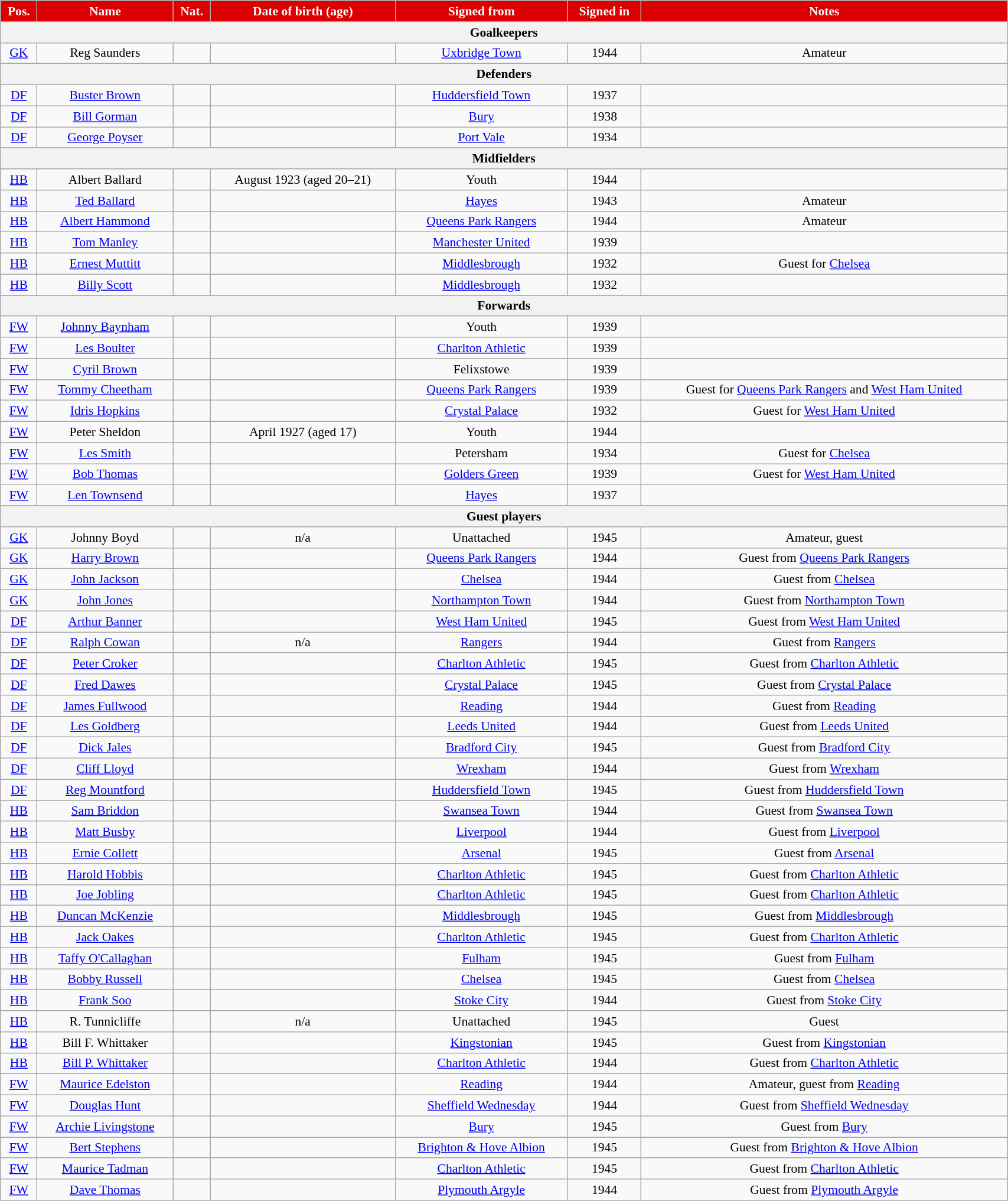<table class="wikitable"  style="text-align:center; font-size:90%; width:90%;">
<tr>
<th style="background:#d00; color:white; text-align:center;">Pos.</th>
<th style="background:#d00; color:white; text-align:center;">Name</th>
<th style="background:#d00; color:white; text-align:center;">Nat.</th>
<th style="background:#d00; color:white; text-align:center;">Date of birth (age)</th>
<th style="background:#d00; color:white; text-align:center;">Signed from</th>
<th style="background:#d00; color:white; text-align:center;">Signed in</th>
<th style="background:#d00; color:white; text-align:center;">Notes</th>
</tr>
<tr>
<th colspan="7">Goalkeepers</th>
</tr>
<tr>
<td><a href='#'>GK</a></td>
<td>Reg Saunders</td>
<td></td>
<td></td>
<td><a href='#'>Uxbridge Town</a></td>
<td>1944</td>
<td>Amateur</td>
</tr>
<tr>
<th colspan="7">Defenders</th>
</tr>
<tr>
<td><a href='#'>DF</a></td>
<td><a href='#'>Buster Brown</a></td>
<td></td>
<td></td>
<td><a href='#'>Huddersfield Town</a></td>
<td>1937</td>
<td></td>
</tr>
<tr>
<td><a href='#'>DF</a></td>
<td><a href='#'>Bill Gorman</a></td>
<td></td>
<td></td>
<td><a href='#'>Bury</a></td>
<td>1938</td>
<td></td>
</tr>
<tr>
<td><a href='#'>DF</a></td>
<td><a href='#'>George Poyser</a></td>
<td></td>
<td></td>
<td><a href='#'>Port Vale</a></td>
<td>1934</td>
<td></td>
</tr>
<tr>
<th colspan="7">Midfielders</th>
</tr>
<tr>
<td><a href='#'>HB</a></td>
<td>Albert Ballard</td>
<td></td>
<td>August 1923 (aged 20–21)</td>
<td>Youth</td>
<td>1944</td>
<td></td>
</tr>
<tr>
<td><a href='#'>HB</a></td>
<td><a href='#'>Ted Ballard</a></td>
<td></td>
<td></td>
<td><a href='#'>Hayes</a></td>
<td>1943</td>
<td>Amateur</td>
</tr>
<tr>
<td><a href='#'>HB</a></td>
<td><a href='#'>Albert Hammond</a></td>
<td></td>
<td></td>
<td><a href='#'>Queens Park Rangers</a></td>
<td>1944</td>
<td>Amateur</td>
</tr>
<tr>
<td><a href='#'>HB</a></td>
<td><a href='#'>Tom Manley</a></td>
<td></td>
<td></td>
<td><a href='#'>Manchester United</a></td>
<td>1939</td>
<td></td>
</tr>
<tr>
<td><a href='#'>HB</a></td>
<td><a href='#'>Ernest Muttitt</a></td>
<td></td>
<td></td>
<td><a href='#'>Middlesbrough</a></td>
<td>1932</td>
<td>Guest for <a href='#'>Chelsea</a></td>
</tr>
<tr>
<td><a href='#'>HB</a></td>
<td><a href='#'>Billy Scott</a></td>
<td></td>
<td></td>
<td><a href='#'>Middlesbrough</a></td>
<td>1932</td>
<td></td>
</tr>
<tr>
<th colspan="7">Forwards</th>
</tr>
<tr>
<td><a href='#'>FW</a></td>
<td><a href='#'>Johnny Baynham</a></td>
<td></td>
<td></td>
<td>Youth</td>
<td>1939</td>
<td></td>
</tr>
<tr>
<td><a href='#'>FW</a></td>
<td><a href='#'>Les Boulter</a></td>
<td></td>
<td></td>
<td><a href='#'>Charlton Athletic</a></td>
<td>1939</td>
<td></td>
</tr>
<tr>
<td><a href='#'>FW</a></td>
<td><a href='#'>Cyril Brown</a></td>
<td></td>
<td></td>
<td>Felixstowe</td>
<td>1939</td>
<td></td>
</tr>
<tr>
<td><a href='#'>FW</a></td>
<td><a href='#'>Tommy Cheetham</a></td>
<td></td>
<td></td>
<td><a href='#'>Queens Park Rangers</a></td>
<td>1939</td>
<td>Guest for <a href='#'>Queens Park Rangers</a> and <a href='#'>West Ham United</a></td>
</tr>
<tr>
<td><a href='#'>FW</a></td>
<td><a href='#'>Idris Hopkins</a></td>
<td></td>
<td></td>
<td><a href='#'>Crystal Palace</a></td>
<td>1932</td>
<td>Guest for <a href='#'>West Ham United</a></td>
</tr>
<tr>
<td><a href='#'>FW</a></td>
<td>Peter Sheldon</td>
<td></td>
<td>April 1927 (aged 17)</td>
<td>Youth</td>
<td>1944</td>
<td></td>
</tr>
<tr>
<td><a href='#'>FW</a></td>
<td><a href='#'>Les Smith</a></td>
<td></td>
<td></td>
<td>Petersham</td>
<td>1934</td>
<td>Guest for <a href='#'>Chelsea</a></td>
</tr>
<tr>
<td><a href='#'>FW</a></td>
<td><a href='#'>Bob Thomas</a></td>
<td></td>
<td></td>
<td><a href='#'>Golders Green</a></td>
<td>1939</td>
<td>Guest for <a href='#'>West Ham United</a></td>
</tr>
<tr>
<td><a href='#'>FW</a></td>
<td><a href='#'>Len Townsend</a></td>
<td></td>
<td></td>
<td><a href='#'>Hayes</a></td>
<td>1937</td>
<td></td>
</tr>
<tr>
<th colspan="7">Guest players</th>
</tr>
<tr>
<td><a href='#'>GK</a></td>
<td>Johnny Boyd</td>
<td></td>
<td>n/a</td>
<td>Unattached</td>
<td>1945</td>
<td>Amateur, guest</td>
</tr>
<tr>
<td><a href='#'>GK</a></td>
<td><a href='#'>Harry Brown</a></td>
<td></td>
<td></td>
<td><a href='#'>Queens Park Rangers</a></td>
<td>1944</td>
<td>Guest from <a href='#'>Queens Park Rangers</a></td>
</tr>
<tr>
<td><a href='#'>GK</a></td>
<td><a href='#'>John Jackson</a></td>
<td></td>
<td></td>
<td><a href='#'>Chelsea</a></td>
<td>1944</td>
<td>Guest from <a href='#'>Chelsea</a></td>
</tr>
<tr>
<td><a href='#'>GK</a></td>
<td><a href='#'>John Jones</a></td>
<td></td>
<td></td>
<td><a href='#'>Northampton Town</a></td>
<td>1944</td>
<td>Guest from <a href='#'>Northampton Town</a></td>
</tr>
<tr>
<td><a href='#'>DF</a></td>
<td><a href='#'>Arthur Banner</a></td>
<td></td>
<td></td>
<td><a href='#'>West Ham United</a></td>
<td>1945</td>
<td>Guest from <a href='#'>West Ham United</a></td>
</tr>
<tr>
<td><a href='#'>DF</a></td>
<td><a href='#'>Ralph Cowan</a></td>
<td></td>
<td>n/a</td>
<td><a href='#'>Rangers</a></td>
<td>1944</td>
<td>Guest from <a href='#'>Rangers</a></td>
</tr>
<tr>
<td><a href='#'>DF</a></td>
<td><a href='#'>Peter Croker</a></td>
<td></td>
<td></td>
<td><a href='#'>Charlton Athletic</a></td>
<td>1945</td>
<td>Guest from <a href='#'>Charlton Athletic</a></td>
</tr>
<tr>
<td><a href='#'>DF</a></td>
<td><a href='#'>Fred Dawes</a></td>
<td></td>
<td></td>
<td><a href='#'>Crystal Palace</a></td>
<td>1945</td>
<td>Guest from <a href='#'>Crystal Palace</a></td>
</tr>
<tr>
<td><a href='#'>DF</a></td>
<td><a href='#'>James Fullwood</a></td>
<td></td>
<td></td>
<td><a href='#'>Reading</a></td>
<td>1944</td>
<td>Guest from <a href='#'>Reading</a></td>
</tr>
<tr>
<td><a href='#'>DF</a></td>
<td><a href='#'>Les Goldberg</a></td>
<td></td>
<td></td>
<td><a href='#'>Leeds United</a></td>
<td>1944</td>
<td>Guest from <a href='#'>Leeds United</a></td>
</tr>
<tr>
<td><a href='#'>DF</a></td>
<td><a href='#'>Dick Jales</a></td>
<td></td>
<td></td>
<td><a href='#'>Bradford City</a></td>
<td>1945</td>
<td>Guest from <a href='#'>Bradford City</a></td>
</tr>
<tr>
<td><a href='#'>DF</a></td>
<td><a href='#'>Cliff Lloyd</a></td>
<td></td>
<td></td>
<td><a href='#'>Wrexham</a></td>
<td>1944</td>
<td>Guest from <a href='#'>Wrexham</a></td>
</tr>
<tr>
<td><a href='#'>DF</a></td>
<td><a href='#'>Reg Mountford</a></td>
<td></td>
<td></td>
<td><a href='#'>Huddersfield Town</a></td>
<td>1945</td>
<td>Guest from <a href='#'>Huddersfield Town</a></td>
</tr>
<tr>
<td><a href='#'>HB</a></td>
<td><a href='#'>Sam Briddon</a></td>
<td></td>
<td></td>
<td><a href='#'>Swansea Town</a></td>
<td>1944</td>
<td>Guest from <a href='#'>Swansea Town</a></td>
</tr>
<tr>
<td><a href='#'>HB</a></td>
<td><a href='#'>Matt Busby</a></td>
<td></td>
<td></td>
<td><a href='#'>Liverpool</a></td>
<td>1944</td>
<td>Guest from <a href='#'>Liverpool</a></td>
</tr>
<tr>
<td><a href='#'>HB</a></td>
<td><a href='#'>Ernie Collett</a></td>
<td></td>
<td></td>
<td><a href='#'>Arsenal</a></td>
<td>1945</td>
<td>Guest from <a href='#'>Arsenal</a></td>
</tr>
<tr>
<td><a href='#'>HB</a></td>
<td><a href='#'>Harold Hobbis</a></td>
<td></td>
<td></td>
<td><a href='#'>Charlton Athletic</a></td>
<td>1945</td>
<td>Guest from <a href='#'>Charlton Athletic</a></td>
</tr>
<tr>
<td><a href='#'>HB</a></td>
<td><a href='#'>Joe Jobling</a></td>
<td></td>
<td></td>
<td><a href='#'>Charlton Athletic</a></td>
<td>1945</td>
<td>Guest from <a href='#'>Charlton Athletic</a></td>
</tr>
<tr>
<td><a href='#'>HB</a></td>
<td><a href='#'>Duncan McKenzie</a></td>
<td></td>
<td></td>
<td><a href='#'>Middlesbrough</a></td>
<td>1945</td>
<td>Guest from <a href='#'>Middlesbrough</a></td>
</tr>
<tr>
<td><a href='#'>HB</a></td>
<td><a href='#'>Jack Oakes</a></td>
<td></td>
<td></td>
<td><a href='#'>Charlton Athletic</a></td>
<td>1945</td>
<td>Guest from <a href='#'>Charlton Athletic</a></td>
</tr>
<tr>
<td><a href='#'>HB</a></td>
<td><a href='#'>Taffy O'Callaghan</a></td>
<td></td>
<td></td>
<td><a href='#'>Fulham</a></td>
<td>1945</td>
<td>Guest from <a href='#'>Fulham</a></td>
</tr>
<tr>
<td><a href='#'>HB</a></td>
<td><a href='#'>Bobby Russell</a></td>
<td></td>
<td></td>
<td><a href='#'>Chelsea</a></td>
<td>1945</td>
<td>Guest from <a href='#'>Chelsea</a></td>
</tr>
<tr>
<td><a href='#'>HB</a></td>
<td><a href='#'>Frank Soo</a></td>
<td></td>
<td></td>
<td><a href='#'>Stoke City</a></td>
<td>1944</td>
<td>Guest from <a href='#'>Stoke City</a></td>
</tr>
<tr>
<td><a href='#'>HB</a></td>
<td>R. Tunnicliffe</td>
<td></td>
<td>n/a</td>
<td>Unattached</td>
<td>1945</td>
<td>Guest</td>
</tr>
<tr>
<td><a href='#'>HB</a></td>
<td>Bill F. Whittaker</td>
<td></td>
<td></td>
<td><a href='#'>Kingstonian</a></td>
<td>1945</td>
<td>Guest from <a href='#'>Kingstonian</a></td>
</tr>
<tr>
<td><a href='#'>HB</a></td>
<td><a href='#'>Bill P. Whittaker</a></td>
<td></td>
<td></td>
<td><a href='#'>Charlton Athletic</a></td>
<td>1944</td>
<td>Guest from <a href='#'>Charlton Athletic</a></td>
</tr>
<tr>
<td><a href='#'>FW</a></td>
<td><a href='#'>Maurice Edelston</a></td>
<td></td>
<td></td>
<td><a href='#'>Reading</a></td>
<td>1944</td>
<td>Amateur, guest from <a href='#'>Reading</a></td>
</tr>
<tr>
<td><a href='#'>FW</a></td>
<td><a href='#'>Douglas Hunt</a></td>
<td></td>
<td></td>
<td><a href='#'>Sheffield Wednesday</a></td>
<td>1944</td>
<td>Guest from <a href='#'>Sheffield Wednesday</a></td>
</tr>
<tr>
<td><a href='#'>FW</a></td>
<td><a href='#'>Archie Livingstone</a></td>
<td></td>
<td></td>
<td><a href='#'>Bury</a></td>
<td>1945</td>
<td>Guest from <a href='#'>Bury</a></td>
</tr>
<tr>
<td><a href='#'>FW</a></td>
<td><a href='#'>Bert Stephens</a></td>
<td></td>
<td></td>
<td><a href='#'>Brighton & Hove Albion</a></td>
<td>1945</td>
<td>Guest from <a href='#'>Brighton & Hove Albion</a></td>
</tr>
<tr>
<td><a href='#'>FW</a></td>
<td><a href='#'>Maurice Tadman</a></td>
<td></td>
<td></td>
<td><a href='#'>Charlton Athletic</a></td>
<td>1945</td>
<td>Guest from <a href='#'>Charlton Athletic</a></td>
</tr>
<tr>
<td><a href='#'>FW</a></td>
<td><a href='#'>Dave Thomas</a></td>
<td></td>
<td></td>
<td><a href='#'>Plymouth Argyle</a></td>
<td>1944</td>
<td>Guest from <a href='#'>Plymouth Argyle</a></td>
</tr>
</table>
